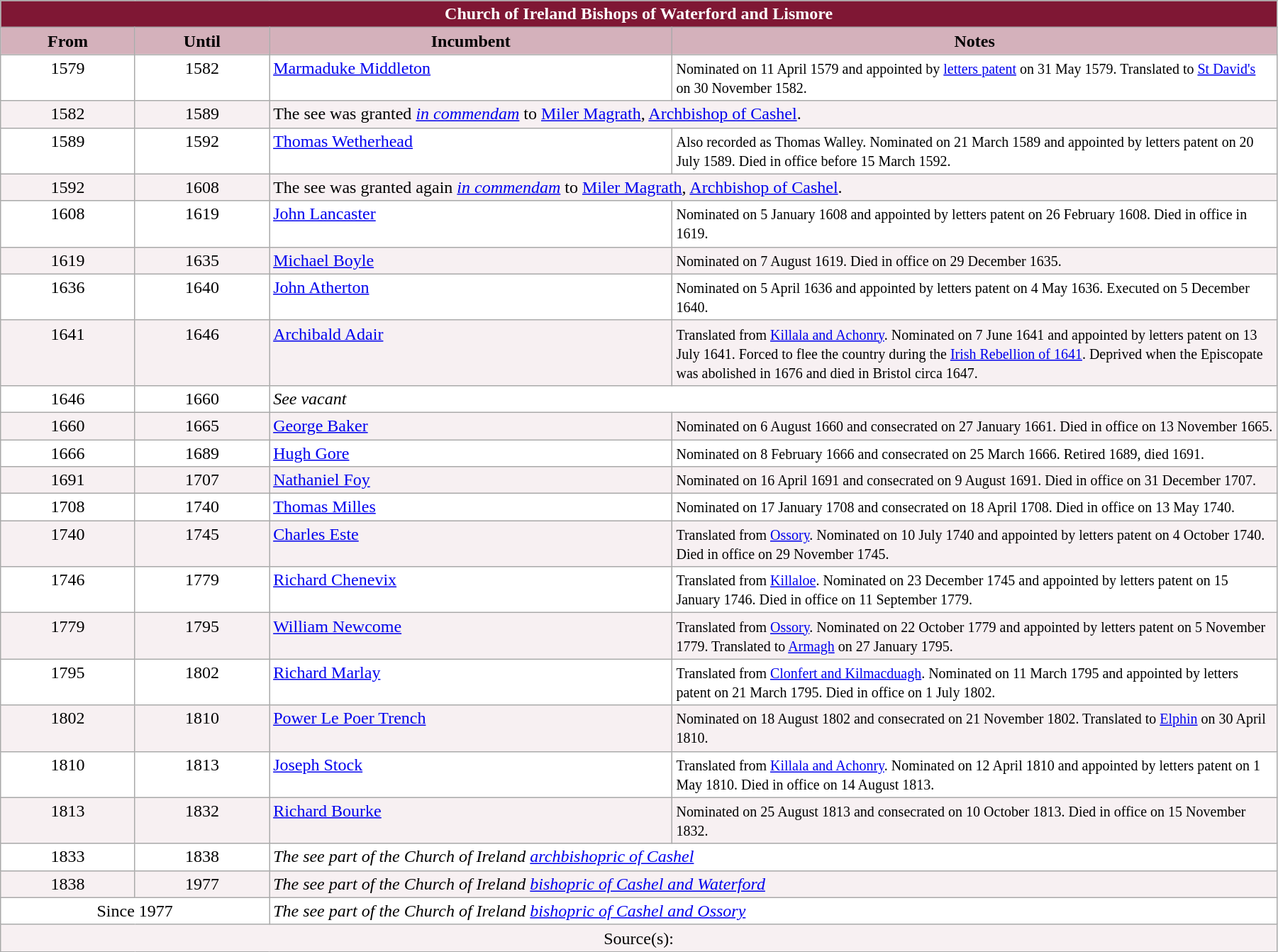<table class="wikitable" style="width:95%;" border="1" cellpadding="2">
<tr>
<th colspan="4" style="background-color: #7F1734; color: white;">Church of Ireland Bishops of Waterford and Lismore</th>
</tr>
<tr valign=center>
<th style="background-color: #D4B1BB" width="10%">From</th>
<th style="background-color: #D4B1BB" width="10%">Until</th>
<th style="background-color: #D4B1BB" width="30%">Incumbent</th>
<th style="background-color: #D4B1BB" width="45%">Notes</th>
</tr>
<tr valign=top bgcolor="white">
<td align=center>1579</td>
<td align=center>1582</td>
<td><a href='#'>Marmaduke Middleton</a></td>
<td><small>Nominated on 11 April 1579 and appointed by <a href='#'>letters patent</a> on 31 May 1579. Translated to <a href='#'>St David's</a> on 30 November 1582.</small></td>
</tr>
<tr valign=top bgcolor="#F7F0F2">
<td align=center>1582</td>
<td align=center>1589</td>
<td colspan=2>The see was granted <em><a href='#'>in commendam</a></em> to <a href='#'>Miler Magrath</a>, <a href='#'>Archbishop of Cashel</a>.</td>
</tr>
<tr valign=top bgcolor="white">
<td align=center>1589</td>
<td align=center>1592</td>
<td><a href='#'>Thomas Wetherhead</a></td>
<td><small>Also recorded as Thomas Walley. Nominated on 21 March 1589 and appointed by letters patent on 20 July 1589. Died in office before 15 March 1592.</small></td>
</tr>
<tr valign=top bgcolor="#F7F0F2">
<td align=center>1592</td>
<td align=center>1608</td>
<td colspan=2>The see was granted again <em><a href='#'>in commendam</a></em> to <a href='#'>Miler Magrath</a>, <a href='#'>Archbishop of Cashel</a>.</td>
</tr>
<tr valign=top bgcolor="white">
<td align=center>1608</td>
<td align=center>1619</td>
<td><a href='#'>John Lancaster</a></td>
<td><small>Nominated on 5 January 1608 and appointed by letters patent on 26 February 1608. Died in office in 1619.</small></td>
</tr>
<tr valign=top bgcolor="#F7F0F2">
<td align=center>1619</td>
<td align=center>1635</td>
<td><a href='#'>Michael Boyle</a></td>
<td><small>Nominated on 7 August 1619. Died in office on 29 December 1635.</small></td>
</tr>
<tr valign=top bgcolor="white">
<td align=center>1636</td>
<td align=center>1640</td>
<td><a href='#'>John Atherton</a></td>
<td><small>Nominated on 5 April 1636 and appointed by letters patent on 4 May 1636. Executed on 5 December 1640.</small></td>
</tr>
<tr valign=top bgcolor="#F7F0F2">
<td align=center>1641</td>
<td align=center>1646</td>
<td><a href='#'>Archibald Adair</a></td>
<td><small>Translated from <a href='#'>Killala and Achonry</a>. Nominated on 7 June 1641 and appointed by letters patent on 13 July 1641. Forced to flee the country during the <a href='#'>Irish Rebellion of 1641</a>. Deprived when the Episcopate was abolished in 1676 and died in Bristol circa 1647.</small></td>
</tr>
<tr valign=top bgcolor="white">
<td align=center>1646</td>
<td align=center>1660</td>
<td colspan=2><em>See vacant</em></td>
</tr>
<tr valign=top bgcolor="#F7F0F2">
<td align=center>1660</td>
<td align=center>1665</td>
<td><a href='#'>George Baker</a></td>
<td><small>Nominated on 6 August 1660 and consecrated on 27 January 1661. Died in office on 13 November 1665.</small></td>
</tr>
<tr valign=top bgcolor="white">
<td align=center>1666</td>
<td align=center>1689</td>
<td><a href='#'>Hugh Gore</a></td>
<td><small>Nominated on 8 February 1666 and consecrated on 25 March 1666. Retired 1689, died 1691.</small></td>
</tr>
<tr valign=top bgcolor="#F7F0F2">
<td align=center>1691</td>
<td align=center>1707</td>
<td><a href='#'>Nathaniel Foy</a></td>
<td><small>Nominated on 16 April 1691 and consecrated on 9 August 1691. Died in office on 31 December 1707.</small></td>
</tr>
<tr valign=top bgcolor="white">
<td align=center>1708</td>
<td align=center>1740</td>
<td><a href='#'>Thomas Milles</a></td>
<td><small>Nominated on 17 January 1708 and consecrated on 18 April 1708. Died in office on 13 May 1740.</small></td>
</tr>
<tr valign=top bgcolor="#F7F0F2">
<td align=center>1740</td>
<td align=center>1745</td>
<td><a href='#'>Charles Este</a></td>
<td><small>Translated from <a href='#'>Ossory</a>. Nominated on 10 July 1740 and appointed by letters patent on 4 October 1740. Died in office on 29 November 1745.</small></td>
</tr>
<tr valign=top bgcolor="white">
<td align=center>1746</td>
<td align=center>1779</td>
<td><a href='#'>Richard Chenevix</a></td>
<td><small>Translated from <a href='#'>Killaloe</a>. Nominated on 23 December 1745 and appointed by letters patent on 15 January 1746. Died in office on 11 September 1779.</small></td>
</tr>
<tr valign=top bgcolor="#F7F0F2">
<td align=center>1779</td>
<td align=center>1795</td>
<td><a href='#'>William Newcome</a></td>
<td><small>Translated from <a href='#'>Ossory</a>. Nominated on 22 October 1779 and appointed by letters patent on 5 November 1779. Translated to <a href='#'>Armagh</a> on 27 January 1795.</small></td>
</tr>
<tr valign=top bgcolor="white">
<td align=center>1795</td>
<td align=center>1802</td>
<td><a href='#'>Richard Marlay</a></td>
<td><small>Translated from <a href='#'>Clonfert and Kilmacduagh</a>. Nominated on 11 March 1795 and appointed by letters patent on 21 March 1795. Died in office on 1 July 1802.</small></td>
</tr>
<tr valign=top bgcolor="#F7F0F2">
<td align=center>1802</td>
<td align=center>1810</td>
<td><a href='#'>Power Le Poer Trench</a></td>
<td><small>Nominated on 18 August 1802 and consecrated on 21 November 1802. Translated to <a href='#'>Elphin</a> on 30 April 1810.</small></td>
</tr>
<tr valign=top bgcolor="white">
<td align=center>1810</td>
<td align=center>1813</td>
<td><a href='#'>Joseph Stock</a></td>
<td><small>Translated from <a href='#'>Killala and Achonry</a>. Nominated on 12 April 1810 and appointed by letters patent on 1 May 1810. Died in office on 14 August 1813.</small></td>
</tr>
<tr valign=top bgcolor="#F7F0F2">
<td align=center>1813</td>
<td align=center>1832</td>
<td><a href='#'>Richard Bourke</a></td>
<td><small>Nominated on 25 August 1813 and consecrated on 10 October 1813. Died in office on 15 November 1832.</small></td>
</tr>
<tr valign=top bgcolor="white">
<td align=center>1833</td>
<td align=center>1838</td>
<td colspan=2><em>The see part of the Church of Ireland <a href='#'>archbishopric of Cashel</a></em></td>
</tr>
<tr valign=top bgcolor="#F7F0F2">
<td align=center>1838</td>
<td align=center>1977</td>
<td colspan=2><em>The see part of the Church of Ireland <a href='#'>bishopric of Cashel and Waterford</a></em></td>
</tr>
<tr valign=top bgcolor="white">
<td colspan=2 align=center>Since 1977</td>
<td colspan=2><em>The see part of the Church of Ireland <a href='#'>bishopric of Cashel and Ossory</a></em></td>
</tr>
<tr valign=top bgcolor="#F7F0F2">
<td align=center colspan="4">Source(s):</td>
</tr>
</table>
